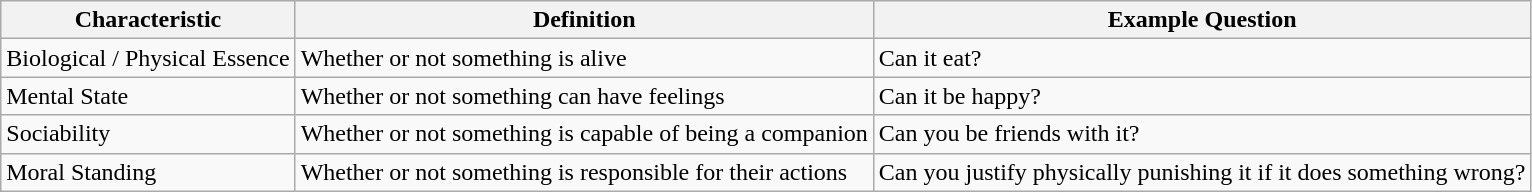<table class="wikitable">
<tr>
<th>Characteristic</th>
<th>Definition</th>
<th>Example Question</th>
</tr>
<tr>
<td>Biological / Physical Essence</td>
<td>Whether or not something is alive</td>
<td>Can it eat?</td>
</tr>
<tr>
<td>Mental State</td>
<td>Whether or not something can have feelings</td>
<td>Can it be happy?</td>
</tr>
<tr>
<td>Sociability</td>
<td>Whether or not something is capable of being a companion</td>
<td>Can you be friends with it?</td>
</tr>
<tr>
<td>Moral Standing</td>
<td>Whether or not something is responsible for their actions</td>
<td>Can you justify physically punishing it if it does something wrong?</td>
</tr>
</table>
